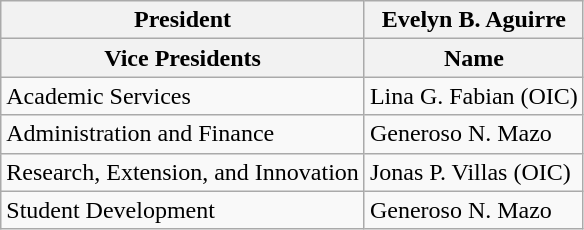<table class="wikitable">
<tr>
<th>President</th>
<th>Evelyn B. Aguirre</th>
</tr>
<tr>
<th>Vice Presidents</th>
<th>Name</th>
</tr>
<tr>
<td>Academic Services</td>
<td>Lina G. Fabian (OIC)</td>
</tr>
<tr>
<td>Administration and Finance</td>
<td>Generoso N. Mazo</td>
</tr>
<tr>
<td>Research, Extension, and Innovation</td>
<td>Jonas P. Villas (OIC)</td>
</tr>
<tr>
<td>Student Development</td>
<td>Generoso N. Mazo</td>
</tr>
</table>
